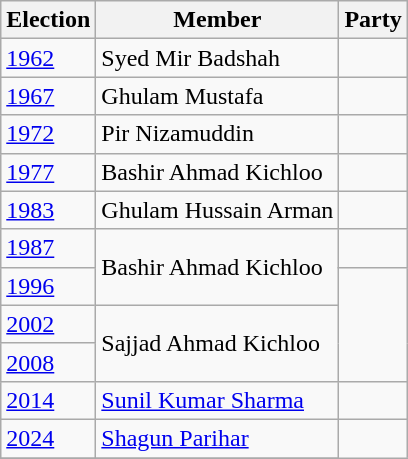<table class="wikitable sortable">
<tr>
<th>Election</th>
<th>Member</th>
<th colspan=2>Party</th>
</tr>
<tr>
<td><a href='#'>1962</a></td>
<td>Syed Mir Badshah</td>
<td></td>
</tr>
<tr>
<td><a href='#'>1967</a></td>
<td>Ghulam Mustafa</td>
<td></td>
</tr>
<tr>
<td><a href='#'>1972</a></td>
<td>Pir Nizamuddin</td>
</tr>
<tr>
<td><a href='#'>1977</a></td>
<td>Bashir Ahmad Kichloo</td>
<td></td>
</tr>
<tr>
<td><a href='#'>1983</a></td>
<td>Ghulam Hussain Arman</td>
<td></td>
</tr>
<tr>
<td><a href='#'>1987</a></td>
<td rowspan=2>Bashir Ahmad Kichloo</td>
<td></td>
</tr>
<tr>
<td><a href='#'>1996</a></td>
</tr>
<tr>
<td><a href='#'>2002</a></td>
<td rowspan=2>Sajjad Ahmad Kichloo</td>
</tr>
<tr>
<td><a href='#'>2008</a></td>
</tr>
<tr>
<td><a href='#'>2014</a></td>
<td><a href='#'>Sunil Kumar Sharma</a></td>
<td></td>
</tr>
<tr>
<td><a href='#'>2024</a></td>
<td><a href='#'>Shagun Parihar</a></td>
</tr>
<tr>
</tr>
</table>
